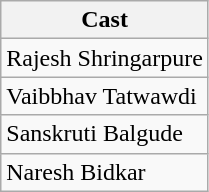<table class="wikitable">
<tr>
<th>Cast</th>
</tr>
<tr>
<td>Rajesh Shringarpure</td>
</tr>
<tr>
<td>Vaibbhav Tatwawdi</td>
</tr>
<tr>
<td>Sanskruti Balgude</td>
</tr>
<tr>
<td>Naresh Bidkar</td>
</tr>
</table>
